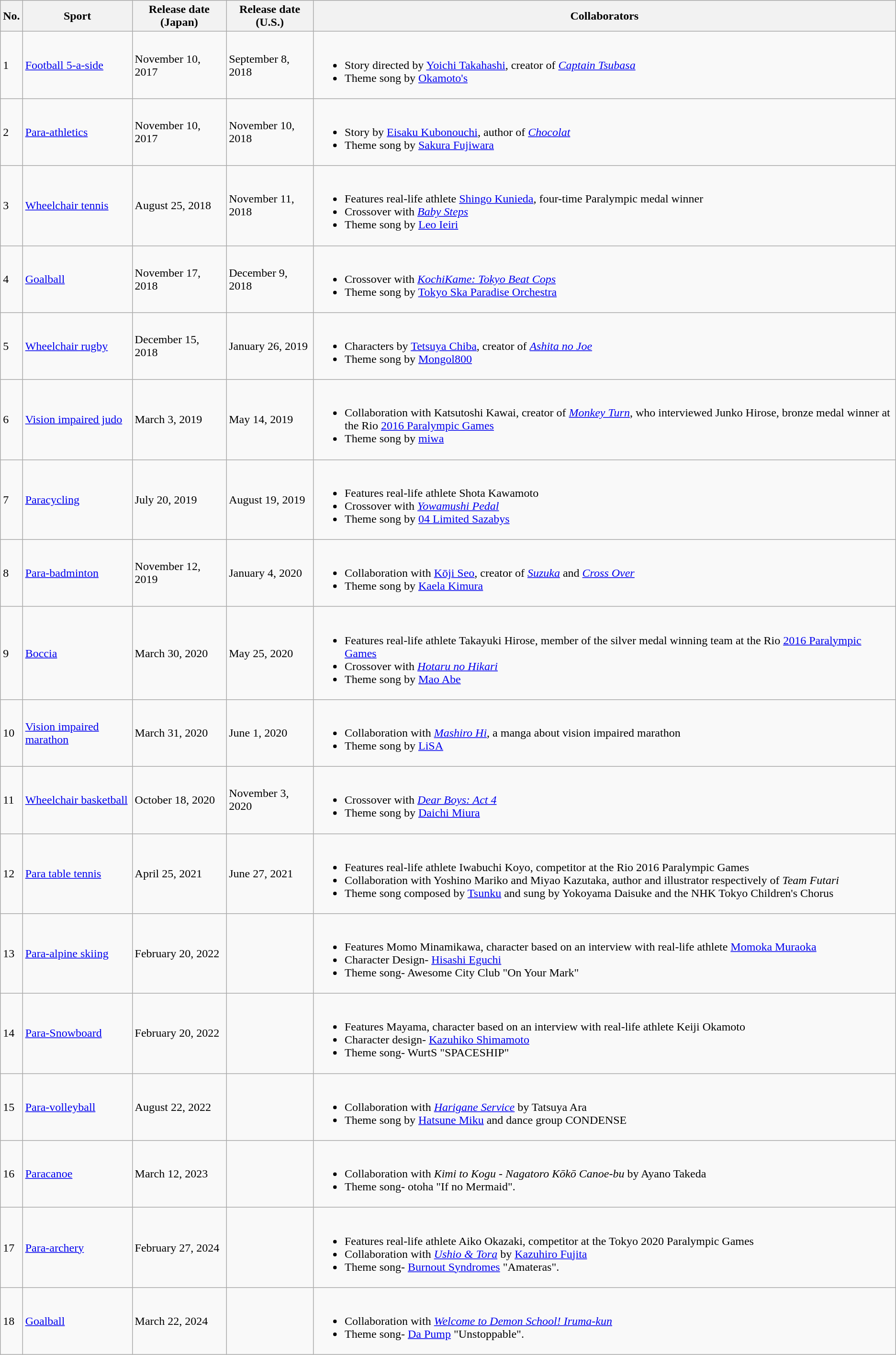<table class="wikitable">
<tr>
<th>No.</th>
<th>Sport</th>
<th>Release date (Japan)</th>
<th>Release date (U.S.)</th>
<th>Collaborators</th>
</tr>
<tr>
<td>1</td>
<td><a href='#'>Football 5-a-side</a></td>
<td>November 10, 2017</td>
<td>September 8, 2018</td>
<td><br><ul><li>Story directed by <a href='#'>Yoichi Takahashi</a>, creator of <em><a href='#'>Captain Tsubasa</a></em></li><li>Theme song by <a href='#'>Okamoto's</a></li></ul></td>
</tr>
<tr>
<td>2</td>
<td><a href='#'>Para-athletics</a></td>
<td>November 10, 2017</td>
<td>November 10, 2018</td>
<td><br><ul><li>Story by <a href='#'>Eisaku Kubonouchi</a>, author of <em><a href='#'>Chocolat</a></em></li><li>Theme song by <a href='#'>Sakura Fujiwara</a></li></ul></td>
</tr>
<tr>
<td>3</td>
<td><a href='#'>Wheelchair tennis</a></td>
<td>August 25, 2018</td>
<td>November 11, 2018</td>
<td><br><ul><li>Features real-life athlete <a href='#'>Shingo Kunieda</a>, four-time Paralympic medal winner</li><li>Crossover with <em><a href='#'>Baby Steps</a></em></li><li>Theme song by <a href='#'>Leo Ieiri</a></li></ul></td>
</tr>
<tr>
<td>4</td>
<td><a href='#'>Goalball</a></td>
<td>November 17, 2018</td>
<td>December 9, 2018</td>
<td><br><ul><li>Crossover with <em><a href='#'>KochiKame: Tokyo Beat Cops</a></em></li><li>Theme song by <a href='#'>Tokyo Ska Paradise Orchestra</a></li></ul></td>
</tr>
<tr>
<td>5</td>
<td><a href='#'>Wheelchair rugby</a></td>
<td>December 15, 2018</td>
<td>January 26, 2019</td>
<td><br><ul><li>Characters by <a href='#'>Tetsuya Chiba</a>, creator of <em><a href='#'>Ashita no Joe</a></em></li><li>Theme song by <a href='#'>Mongol800</a></li></ul></td>
</tr>
<tr>
<td>6</td>
<td><a href='#'>Vision impaired judo</a></td>
<td>March 3, 2019</td>
<td>May 14, 2019</td>
<td><br><ul><li>Collaboration with Katsutoshi Kawai, creator of <em><a href='#'>Monkey Turn</a></em>, who interviewed Junko Hirose, bronze medal winner at the Rio <a href='#'>2016 Paralympic Games</a></li><li>Theme song by <a href='#'>miwa</a></li></ul></td>
</tr>
<tr>
<td>7</td>
<td><a href='#'>Paracycling</a></td>
<td>July 20, 2019</td>
<td>August 19, 2019</td>
<td><br><ul><li>Features real-life athlete Shota Kawamoto</li><li>Crossover with <em><a href='#'>Yowamushi Pedal</a></em></li><li>Theme song by <a href='#'>04 Limited Sazabys</a></li></ul></td>
</tr>
<tr>
<td>8</td>
<td><a href='#'>Para-badminton</a></td>
<td>November 12, 2019</td>
<td>January 4, 2020</td>
<td><br><ul><li>Collaboration with <a href='#'>Kōji Seo</a>, creator of <em><a href='#'>Suzuka</a></em> and <em><a href='#'>Cross Over</a></em></li><li>Theme song by <a href='#'>Kaela Kimura</a></li></ul></td>
</tr>
<tr>
<td>9</td>
<td><a href='#'>Boccia</a></td>
<td>March 30, 2020</td>
<td>May 25, 2020</td>
<td><br><ul><li>Features real-life athlete Takayuki Hirose, member of the silver medal winning team at the Rio <a href='#'>2016 Paralympic Games</a></li><li>Crossover with <em><a href='#'>Hotaru no Hikari</a></em></li><li>Theme song by <a href='#'>Mao Abe</a></li></ul></td>
</tr>
<tr>
<td>10</td>
<td><a href='#'>Vision impaired marathon</a></td>
<td>March 31, 2020</td>
<td>June 1, 2020</td>
<td><br><ul><li>Collaboration with <em><a href='#'>Mashiro Hi</a></em>, a manga about vision impaired marathon</li><li>Theme song by <a href='#'>LiSA</a></li></ul></td>
</tr>
<tr>
<td>11</td>
<td><a href='#'>Wheelchair basketball</a></td>
<td>October 18, 2020</td>
<td>November 3, 2020</td>
<td><br><ul><li>Crossover with <em><a href='#'>Dear Boys: Act 4</a></em></li><li>Theme song by <a href='#'>Daichi Miura</a></li></ul></td>
</tr>
<tr>
<td>12</td>
<td><a href='#'>Para table tennis</a></td>
<td>April 25, 2021</td>
<td>June 27, 2021</td>
<td><br><ul><li>Features real-life athlete Iwabuchi Koyo, competitor at the Rio 2016 Paralympic Games</li><li>Collaboration with Yoshino Mariko and Miyao Kazutaka, author and illustrator respectively of <em>Team Futari</em></li><li>Theme song composed by <a href='#'>Tsunku</a> and sung by Yokoyama Daisuke and the NHK Tokyo Children's Chorus</li></ul></td>
</tr>
<tr>
<td>13</td>
<td><a href='#'>Para-alpine skiing</a></td>
<td>February 20, 2022</td>
<td></td>
<td><br><ul><li>Features Momo Minamikawa, character based on an interview with real-life athlete <a href='#'>Momoka Muraoka</a></li><li>Character Design- <a href='#'>Hisashi Eguchi</a></li><li>Theme song- Awesome City Club "On Your Mark"</li></ul></td>
</tr>
<tr>
<td>14</td>
<td><a href='#'>Para-Snowboard</a></td>
<td>February 20, 2022</td>
<td></td>
<td><br><ul><li>Features Mayama, character based on an interview with real-life athlete Keiji Okamoto</li><li>Character design- <a href='#'>Kazuhiko Shimamoto</a></li><li>Theme song- WurtS "SPACESHIP"</li></ul></td>
</tr>
<tr>
<td>15</td>
<td><a href='#'>Para-volleyball</a></td>
<td>August 22, 2022</td>
<td></td>
<td><br><ul><li>Collaboration with <em><a href='#'>Harigane Service</a></em> by Tatsuya Ara</li><li>Theme song by <a href='#'>Hatsune Miku</a> and dance group CONDENSE</li></ul></td>
</tr>
<tr>
<td>16</td>
<td><a href='#'>Paracanoe</a></td>
<td>March 12, 2023</td>
<td></td>
<td><br><ul><li>Collaboration with <em>Kimi to Kogu - Nagatoro Kōkō Canoe-bu</em> by Ayano Takeda</li><li>Theme song- otoha "If no Mermaid".</li></ul></td>
</tr>
<tr>
<td>17</td>
<td><a href='#'>Para-archery</a></td>
<td>February 27, 2024</td>
<td></td>
<td><br><ul><li>Features real-life athlete Aiko Okazaki, competitor at the Tokyo 2020 Paralympic Games</li><li>Collaboration with <em><a href='#'>Ushio & Tora</a></em> by <a href='#'>Kazuhiro Fujita</a></li><li>Theme song- <a href='#'>Burnout Syndromes</a> "Amateras".</li></ul></td>
</tr>
<tr>
<td>18</td>
<td><a href='#'>Goalball</a></td>
<td>March 22, 2024</td>
<td></td>
<td><br><ul><li>Collaboration with <em><a href='#'>Welcome to Demon School! Iruma-kun</a></em></li><li>Theme song- <a href='#'>Da Pump</a> "Unstoppable".</li></ul></td>
</tr>
</table>
